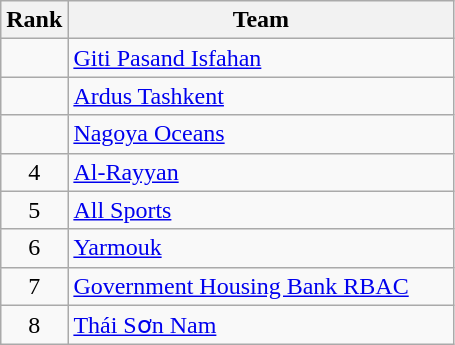<table class="wikitable" style="text-align:center;">
<tr>
<th width=20>Rank</th>
<th width=250>Team</th>
</tr>
<tr>
<td></td>
<td style="text-align:left;"> <a href='#'>Giti Pasand Isfahan</a></td>
</tr>
<tr>
<td></td>
<td style="text-align:left;"> <a href='#'>Ardus Tashkent</a></td>
</tr>
<tr>
<td></td>
<td style="text-align:left;"> <a href='#'>Nagoya Oceans</a></td>
</tr>
<tr>
<td>4</td>
<td style="text-align:left;"> <a href='#'>Al-Rayyan</a></td>
</tr>
<tr>
<td>5</td>
<td style="text-align:left;"> <a href='#'>All Sports</a></td>
</tr>
<tr>
<td>6</td>
<td style="text-align:left;"> <a href='#'>Yarmouk</a></td>
</tr>
<tr>
<td>7</td>
<td style="text-align:left;"> <a href='#'>Government Housing Bank RBAC</a></td>
</tr>
<tr>
<td>8</td>
<td style="text-align:left;"> <a href='#'>Thái Sơn Nam</a></td>
</tr>
</table>
